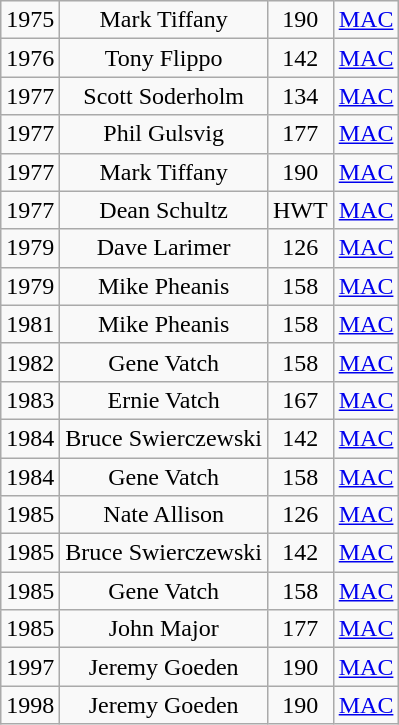<table class="wikitable">
<tr>
<td>1975</td>
<td style="text-align: center;">Mark Tiffany</td>
<td style="text-align: center;">190</td>
<td style="text-align: center;"><a href='#'>MAC</a></td>
</tr>
<tr>
<td>1976</td>
<td style="text-align: center;">Tony Flippo</td>
<td style="text-align: center;">142</td>
<td style="text-align: center;"><a href='#'>MAC</a></td>
</tr>
<tr>
<td>1977</td>
<td style="text-align: center;">Scott Soderholm</td>
<td style="text-align: center;">134</td>
<td style="text-align: center;"><a href='#'>MAC</a></td>
</tr>
<tr>
<td>1977</td>
<td style="text-align: center;">Phil Gulsvig</td>
<td style="text-align: center;">177</td>
<td style="text-align: center;"><a href='#'>MAC</a></td>
</tr>
<tr>
<td>1977</td>
<td style="text-align: center;">Mark Tiffany</td>
<td style="text-align: center;">190</td>
<td style="text-align: center;"><a href='#'>MAC</a></td>
</tr>
<tr>
<td>1977</td>
<td style="text-align: center;">Dean Schultz</td>
<td style="text-align: center;">HWT</td>
<td style="text-align: center;"><a href='#'>MAC</a></td>
</tr>
<tr>
<td>1979</td>
<td style="text-align: center;">Dave Larimer</td>
<td style="text-align: center;">126</td>
<td style="text-align: center;"><a href='#'>MAC</a></td>
</tr>
<tr>
<td>1979</td>
<td style="text-align: center;">Mike Pheanis</td>
<td style="text-align: center;">158</td>
<td style="text-align: center;"><a href='#'>MAC</a></td>
</tr>
<tr>
<td>1981</td>
<td style="text-align: center;">Mike Pheanis</td>
<td style="text-align: center;">158</td>
<td style="text-align: center;"><a href='#'>MAC</a></td>
</tr>
<tr>
<td>1982</td>
<td style="text-align: center;">Gene Vatch</td>
<td style="text-align: center;">158</td>
<td style="text-align: center;"><a href='#'>MAC</a></td>
</tr>
<tr>
<td>1983</td>
<td style="text-align: center;">Ernie Vatch</td>
<td style="text-align: center;">167</td>
<td style="text-align: center;"><a href='#'>MAC</a></td>
</tr>
<tr>
<td>1984</td>
<td style="text-align: center;">Bruce Swierczewski</td>
<td style="text-align: center;">142</td>
<td style="text-align: center;"><a href='#'>MAC</a></td>
</tr>
<tr>
<td>1984</td>
<td style="text-align: center;">Gene Vatch</td>
<td style="text-align: center;">158</td>
<td style="text-align: center;"><a href='#'>MAC</a></td>
</tr>
<tr>
<td>1985</td>
<td style="text-align: center;">Nate Allison</td>
<td style="text-align: center;">126</td>
<td style="text-align: center;"><a href='#'>MAC</a></td>
</tr>
<tr>
<td>1985</td>
<td style="text-align: center;">Bruce Swierczewski</td>
<td style="text-align: center;">142</td>
<td style="text-align: center;"><a href='#'>MAC</a></td>
</tr>
<tr>
<td>1985</td>
<td style="text-align: center;">Gene Vatch</td>
<td style="text-align: center;">158</td>
<td style="text-align: center;"><a href='#'>MAC</a></td>
</tr>
<tr>
<td>1985</td>
<td style="text-align: center;">John Major</td>
<td style="text-align: center;">177</td>
<td style="text-align: center;"><a href='#'>MAC</a></td>
</tr>
<tr>
<td>1997</td>
<td style="text-align: center;">Jeremy Goeden</td>
<td style="text-align: center;">190</td>
<td style="text-align: center;"><a href='#'>MAC</a></td>
</tr>
<tr>
<td>1998</td>
<td style="text-align: center;">Jeremy Goeden</td>
<td style="text-align: center;">190</td>
<td style="text-align: center;"><a href='#'>MAC</a></td>
</tr>
</table>
